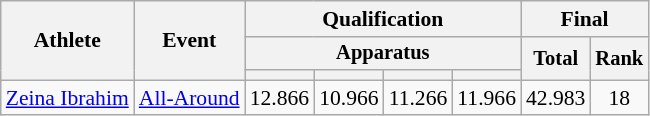<table class="wikitable" style="font-size:90%">
<tr>
<th rowspan=3>Athlete</th>
<th rowspan=3>Event</th>
<th colspan =4>Qualification</th>
<th colspan =7>Final</th>
</tr>
<tr style="font-size:95%">
<th colspan=4>Apparatus</th>
<th rowspan=2>Total</th>
<th rowspan=2>Rank</th>
</tr>
<tr style="font-size:95%">
<th></th>
<th></th>
<th></th>
<th></th>
</tr>
<tr align=center>
<td align=left><a href='#'>Zeina Ibrahim</a></td>
<td align=left><a href='#'>All-Around</a></td>
<td>12.866</td>
<td>10.966</td>
<td>11.266</td>
<td>11.966</td>
<td>42.983</td>
<td>18</td>
</tr>
</table>
